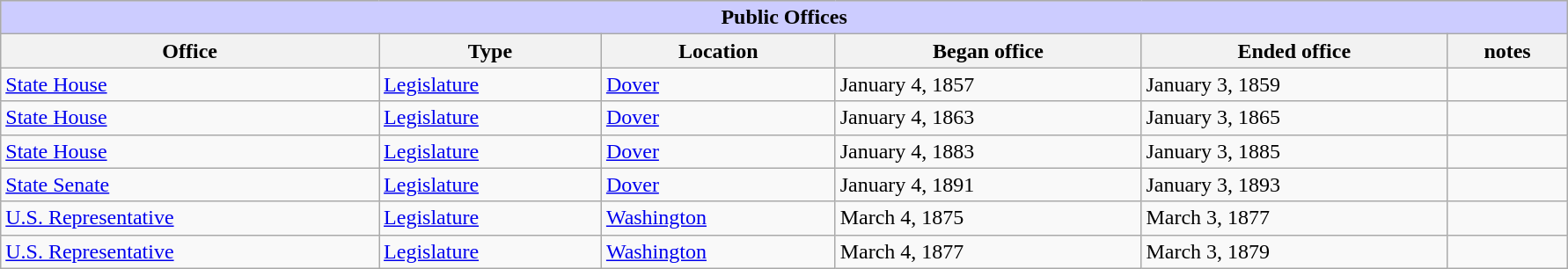<table class=wikitable style="width: 94%" style="text-align: center;" align="center">
<tr bgcolor=#cccccc>
<th colspan=7 style="background: #ccccff;">Public Offices</th>
</tr>
<tr>
<th><strong>Office</strong></th>
<th><strong>Type</strong></th>
<th><strong>Location</strong></th>
<th><strong>Began office</strong></th>
<th><strong>Ended office</strong></th>
<th><strong>notes</strong></th>
</tr>
<tr>
<td><a href='#'>State House</a></td>
<td><a href='#'>Legislature</a></td>
<td><a href='#'>Dover</a></td>
<td>January 4, 1857</td>
<td>January 3, 1859</td>
<td></td>
</tr>
<tr>
<td><a href='#'>State House</a></td>
<td><a href='#'>Legislature</a></td>
<td><a href='#'>Dover</a></td>
<td>January 4, 1863</td>
<td>January 3, 1865</td>
<td></td>
</tr>
<tr>
<td><a href='#'>State House</a></td>
<td><a href='#'>Legislature</a></td>
<td><a href='#'>Dover</a></td>
<td>January 4, 1883</td>
<td>January 3, 1885</td>
<td></td>
</tr>
<tr>
<td><a href='#'>State Senate</a></td>
<td><a href='#'>Legislature</a></td>
<td><a href='#'>Dover</a></td>
<td>January 4, 1891</td>
<td>January 3, 1893</td>
<td></td>
</tr>
<tr>
<td><a href='#'>U.S. Representative</a></td>
<td><a href='#'>Legislature</a></td>
<td><a href='#'>Washington</a></td>
<td>March 4, 1875</td>
<td>March 3, 1877</td>
<td></td>
</tr>
<tr>
<td><a href='#'>U.S. Representative</a></td>
<td><a href='#'>Legislature</a></td>
<td><a href='#'>Washington</a></td>
<td>March 4, 1877</td>
<td>March 3, 1879</td>
<td></td>
</tr>
</table>
